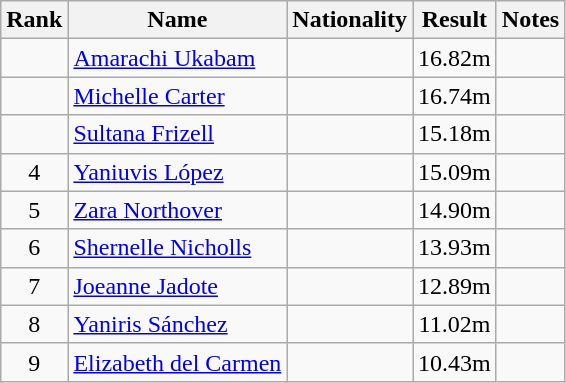<table class="wikitable sortable" style="text-align:center">
<tr>
<th>Rank</th>
<th>Name</th>
<th>Nationality</th>
<th>Result</th>
<th>Notes</th>
</tr>
<tr>
<td align=center></td>
<td align=left><a href='#'>Amarachi Ukabam</a></td>
<td align=left></td>
<td>16.82m</td>
<td></td>
</tr>
<tr>
<td align=center></td>
<td align=left><a href='#'>Michelle Carter</a></td>
<td align=left></td>
<td>16.74m</td>
<td></td>
</tr>
<tr>
<td align=center></td>
<td align=left><a href='#'>Sultana Frizell</a></td>
<td align=left></td>
<td>15.18m</td>
<td></td>
</tr>
<tr>
<td align=center>4</td>
<td align=left><a href='#'>Yaniuvis López</a></td>
<td align=left></td>
<td>15.09m</td>
<td></td>
</tr>
<tr>
<td align=center>5</td>
<td align=left><a href='#'>Zara Northover</a></td>
<td align=left></td>
<td>14.90m</td>
<td></td>
</tr>
<tr>
<td align=center>6</td>
<td align=left><a href='#'>Shernelle Nicholls</a></td>
<td align=left></td>
<td>13.93m</td>
<td></td>
</tr>
<tr>
<td align=center>7</td>
<td align=left><a href='#'>Joeanne Jadote</a></td>
<td align=left></td>
<td>12.89m</td>
<td></td>
</tr>
<tr>
<td align=center>8</td>
<td align=left><a href='#'>Yaniris Sánchez</a></td>
<td align=left></td>
<td>11.02m</td>
<td></td>
</tr>
<tr>
<td align=center>9</td>
<td align=left><a href='#'>Elizabeth del Carmen</a></td>
<td align=left></td>
<td>10.43m</td>
<td></td>
</tr>
</table>
